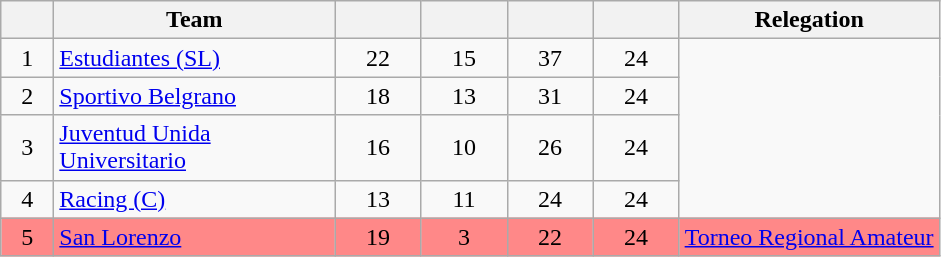<table class="wikitable" style="text-align: center;">
<tr>
<th width=28><br></th>
<th width=180>Team</th>
<th width=50></th>
<th width=50></th>
<th width=50></th>
<th width=50></th>
<th width=120>Relegation</th>
</tr>
<tr>
<td>1</td>
<td align="left"><a href='#'>Estudiantes (SL)</a></td>
<td>22</td>
<td>15</td>
<td>37</td>
<td>24</td>
<td rowspan=4></td>
</tr>
<tr>
<td>2</td>
<td align="left"><a href='#'>Sportivo Belgrano</a></td>
<td>18</td>
<td>13</td>
<td>31</td>
<td>24</td>
</tr>
<tr>
<td>3</td>
<td align="left"><a href='#'>Juventud Unida Universitario</a></td>
<td>16</td>
<td>10</td>
<td>26</td>
<td>24</td>
</tr>
<tr>
<td>4</td>
<td align="left"><a href='#'>Racing (C)</a></td>
<td>13</td>
<td>11</td>
<td>24</td>
<td>24</td>
</tr>
<tr bgcolor=#FF8888>
<td>5</td>
<td align="left"><a href='#'>San Lorenzo</a></td>
<td>19</td>
<td>3</td>
<td>22</td>
<td>24</td>
<td><a href='#'>Torneo Regional Amateur</a></td>
</tr>
</table>
